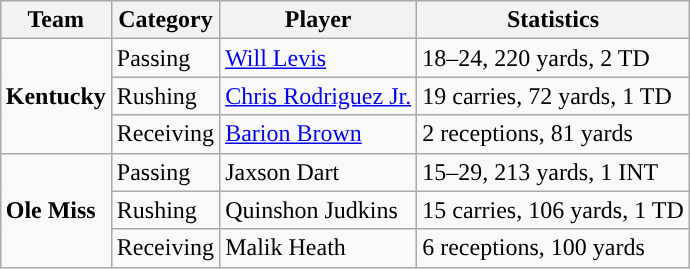<table class="wikitable" style="float: right;">
<tr>
<th>Team</th>
<th>Category</th>
<th>Player</th>
<th>Statistics</th>
</tr>
<tr>
<td rowspan=3><strong>Kentucky</strong></td>
<td>Passing</td>
<td><a href='#'>Will Levis</a></td>
<td>18–24, 220 yards, 2 TD</td>
</tr>
<tr>
<td>Rushing</td>
<td><a href='#'>Chris Rodriguez Jr.</a></td>
<td>19 carries, 72 yards, 1 TD</td>
</tr>
<tr>
<td>Receiving</td>
<td><a href='#'>Barion Brown</a></td>
<td>2 receptions, 81 yards</td>
</tr>
<tr>
<td rowspan=3><strong>Ole Miss</strong></td>
<td>Passing</td>
<td>Jaxson Dart</td>
<td>15–29, 213 yards, 1 INT</td>
</tr>
<tr>
<td>Rushing</td>
<td>Quinshon Judkins</td>
<td>15 carries, 106 yards, 1 TD</td>
</tr>
<tr>
<td>Receiving</td>
<td>Malik Heath</td>
<td>6 receptions, 100 yards</td>
</tr>
</table>
